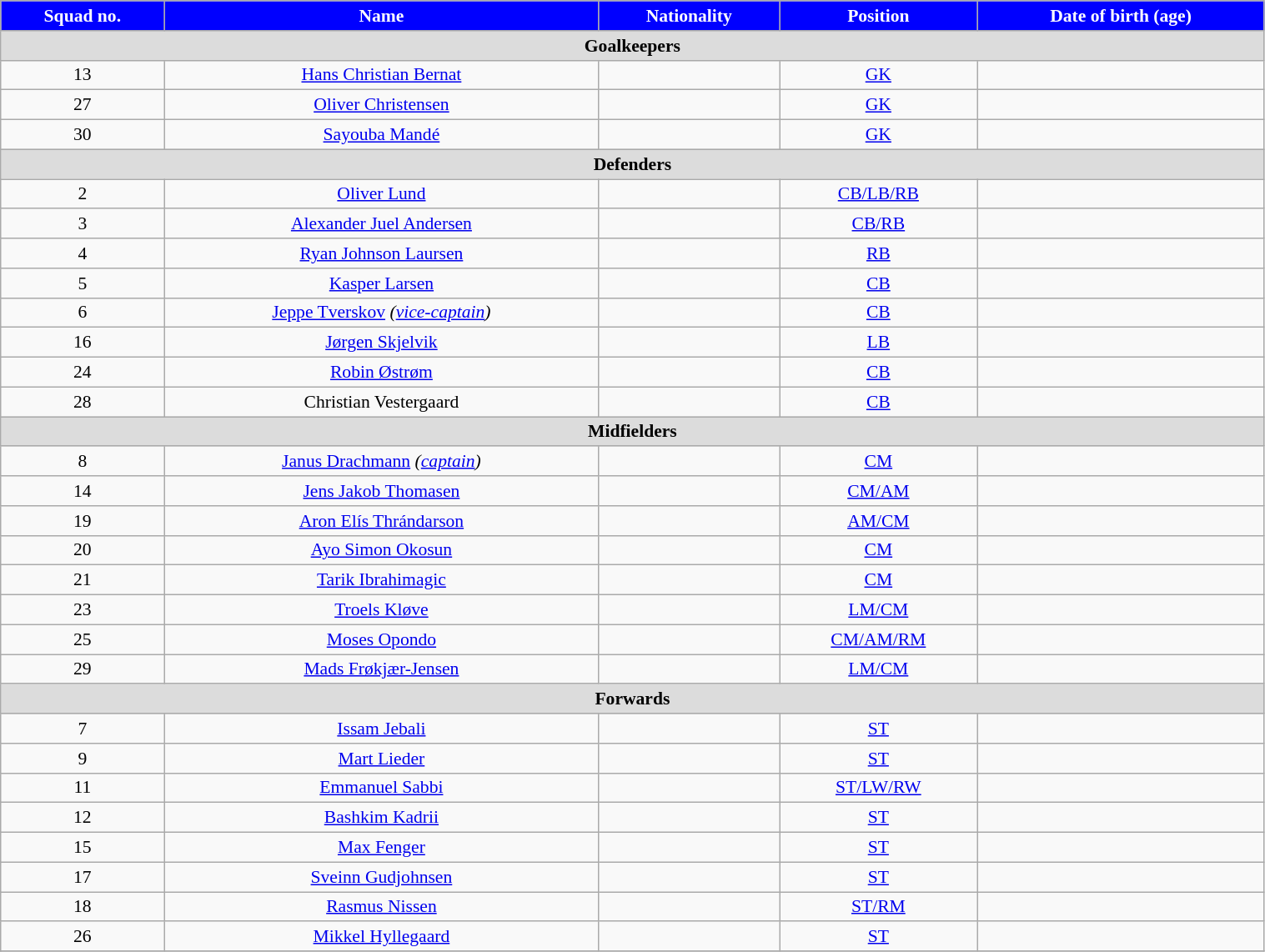<table class="wikitable" style="text-align:center; font-size:90%; width:80%">
<tr>
<th style="background:#0000ff; color:white; text-align:center">Squad no.</th>
<th style="background:#0000ff; color:white; text-align:center">Name</th>
<th style="background:#0000ff; color:white; text-align:center">Nationality</th>
<th style="background:#0000ff; color:white; text-align:center">Position</th>
<th style="background:#0000ff; color:white; text-align:center">Date of birth (age)</th>
</tr>
<tr>
<th colspan="6" style="background:#dcdcdc; text-align:center">Goalkeepers</th>
</tr>
<tr>
<td>13</td>
<td><a href='#'>Hans Christian Bernat</a></td>
<td></td>
<td><a href='#'>GK</a></td>
<td></td>
</tr>
<tr>
<td>27</td>
<td><a href='#'>Oliver Christensen</a></td>
<td></td>
<td><a href='#'>GK</a></td>
<td></td>
</tr>
<tr>
<td>30</td>
<td><a href='#'>Sayouba Mandé</a></td>
<td></td>
<td><a href='#'>GK</a></td>
<td></td>
</tr>
<tr>
<th colspan="6" style="background:#dcdcdc; text-align:center">Defenders</th>
</tr>
<tr>
<td>2</td>
<td><a href='#'>Oliver Lund</a></td>
<td></td>
<td><a href='#'>CB/LB/RB</a></td>
<td></td>
</tr>
<tr>
<td>3</td>
<td><a href='#'>Alexander Juel Andersen</a></td>
<td></td>
<td><a href='#'>CB/RB</a></td>
<td></td>
</tr>
<tr>
<td>4</td>
<td><a href='#'>Ryan Johnson Laursen</a></td>
<td></td>
<td><a href='#'>RB</a></td>
<td></td>
</tr>
<tr>
<td>5</td>
<td><a href='#'>Kasper Larsen</a></td>
<td></td>
<td><a href='#'>CB</a></td>
<td></td>
</tr>
<tr>
<td>6</td>
<td><a href='#'>Jeppe Tverskov</a> <em>(<a href='#'>vice-captain</a>)</em></td>
<td></td>
<td><a href='#'>CB</a></td>
<td></td>
</tr>
<tr>
<td>16</td>
<td><a href='#'>Jørgen Skjelvik</a></td>
<td></td>
<td><a href='#'>LB</a></td>
<td></td>
</tr>
<tr>
<td>24</td>
<td><a href='#'>Robin Østrøm</a></td>
<td></td>
<td><a href='#'>CB</a></td>
<td></td>
</tr>
<tr>
<td>28</td>
<td>Christian Vestergaard</td>
<td></td>
<td><a href='#'>CB</a></td>
<td></td>
</tr>
<tr>
<th colspan="6" style="background:#dcdcdc; text-align:center">Midfielders</th>
</tr>
<tr>
<td>8</td>
<td><a href='#'>Janus Drachmann</a> <em>(<a href='#'>captain</a>)</em></td>
<td></td>
<td><a href='#'>CM</a></td>
<td></td>
</tr>
<tr>
<td>14</td>
<td><a href='#'>Jens Jakob Thomasen</a></td>
<td></td>
<td><a href='#'>CM/AM</a></td>
<td></td>
</tr>
<tr>
<td>19</td>
<td><a href='#'>Aron Elís Thrándarson</a></td>
<td></td>
<td><a href='#'>AM/CM</a></td>
<td></td>
</tr>
<tr>
<td>20</td>
<td><a href='#'>Ayo Simon Okosun</a></td>
<td></td>
<td><a href='#'>CM</a></td>
<td></td>
</tr>
<tr>
<td>21</td>
<td><a href='#'>Tarik Ibrahimagic</a></td>
<td></td>
<td><a href='#'>CM</a></td>
<td></td>
</tr>
<tr>
<td>23</td>
<td><a href='#'>Troels Kløve</a></td>
<td></td>
<td><a href='#'>LM/CM</a></td>
<td></td>
</tr>
<tr>
<td>25</td>
<td><a href='#'>Moses Opondo</a></td>
<td></td>
<td><a href='#'>CM/AM/RM</a></td>
<td></td>
</tr>
<tr>
<td>29</td>
<td><a href='#'>Mads Frøkjær-Jensen</a></td>
<td></td>
<td><a href='#'>LM/CM</a></td>
<td></td>
</tr>
<tr>
<th colspan="6" style="background:#dcdcdc; text-align:center">Forwards</th>
</tr>
<tr>
<td>7</td>
<td><a href='#'>Issam Jebali</a></td>
<td></td>
<td><a href='#'>ST</a></td>
<td></td>
</tr>
<tr>
<td>9</td>
<td><a href='#'>Mart Lieder</a></td>
<td></td>
<td><a href='#'>ST</a></td>
<td></td>
</tr>
<tr>
<td>11</td>
<td><a href='#'>Emmanuel Sabbi</a></td>
<td></td>
<td><a href='#'>ST/LW/RW</a></td>
<td></td>
</tr>
<tr>
<td>12</td>
<td><a href='#'>Bashkim Kadrii</a></td>
<td></td>
<td><a href='#'>ST</a></td>
<td></td>
</tr>
<tr>
<td>15</td>
<td><a href='#'>Max Fenger</a></td>
<td></td>
<td><a href='#'>ST</a></td>
<td></td>
</tr>
<tr>
<td>17</td>
<td><a href='#'>Sveinn Gudjohnsen</a></td>
<td></td>
<td><a href='#'>ST</a></td>
<td></td>
</tr>
<tr>
<td>18</td>
<td><a href='#'>Rasmus Nissen</a></td>
<td></td>
<td><a href='#'>ST/RM</a></td>
<td></td>
</tr>
<tr>
<td>26</td>
<td><a href='#'>Mikkel Hyllegaard</a></td>
<td></td>
<td><a href='#'>ST</a></td>
<td></td>
</tr>
<tr>
</tr>
</table>
